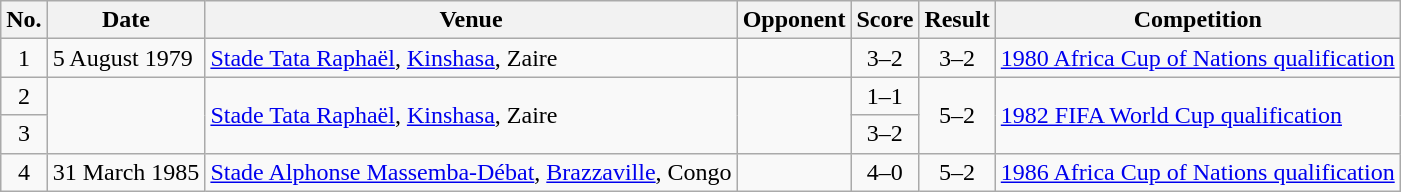<table class="wikitable sortable">
<tr>
<th scope="col">No.</th>
<th scope="col">Date</th>
<th scope="col">Venue</th>
<th scope="col">Opponent</th>
<th scope="col">Score</th>
<th scope="col">Result</th>
<th scope="col">Competition</th>
</tr>
<tr>
<td align="center">1</td>
<td>5 August 1979</td>
<td><a href='#'>Stade Tata Raphaël</a>, <a href='#'>Kinshasa</a>, Zaire</td>
<td></td>
<td align="center">3–2</td>
<td align="center">3–2</td>
<td><a href='#'>1980 Africa Cup of Nations qualification</a></td>
</tr>
<tr>
<td style="text-align:center">2</td>
<td rowspan="2"></td>
<td rowspan="2"><a href='#'>Stade Tata Raphaël</a>, <a href='#'>Kinshasa</a>, Zaire</td>
<td rowspan="2"></td>
<td style="text-align:center">1–1</td>
<td rowspan="2" style="text-align:center">5–2</td>
<td rowspan="2"><a href='#'>1982 FIFA World Cup qualification</a></td>
</tr>
<tr>
<td style="text-align:center">3</td>
<td style="text-align:center">3–2</td>
</tr>
<tr>
<td align="center">4</td>
<td>31 March 1985</td>
<td><a href='#'>Stade Alphonse Massemba-Débat</a>, <a href='#'>Brazzaville</a>, Congo</td>
<td></td>
<td align="center">4–0</td>
<td align="center">5–2</td>
<td><a href='#'>1986 Africa Cup of Nations qualification</a></td>
</tr>
</table>
